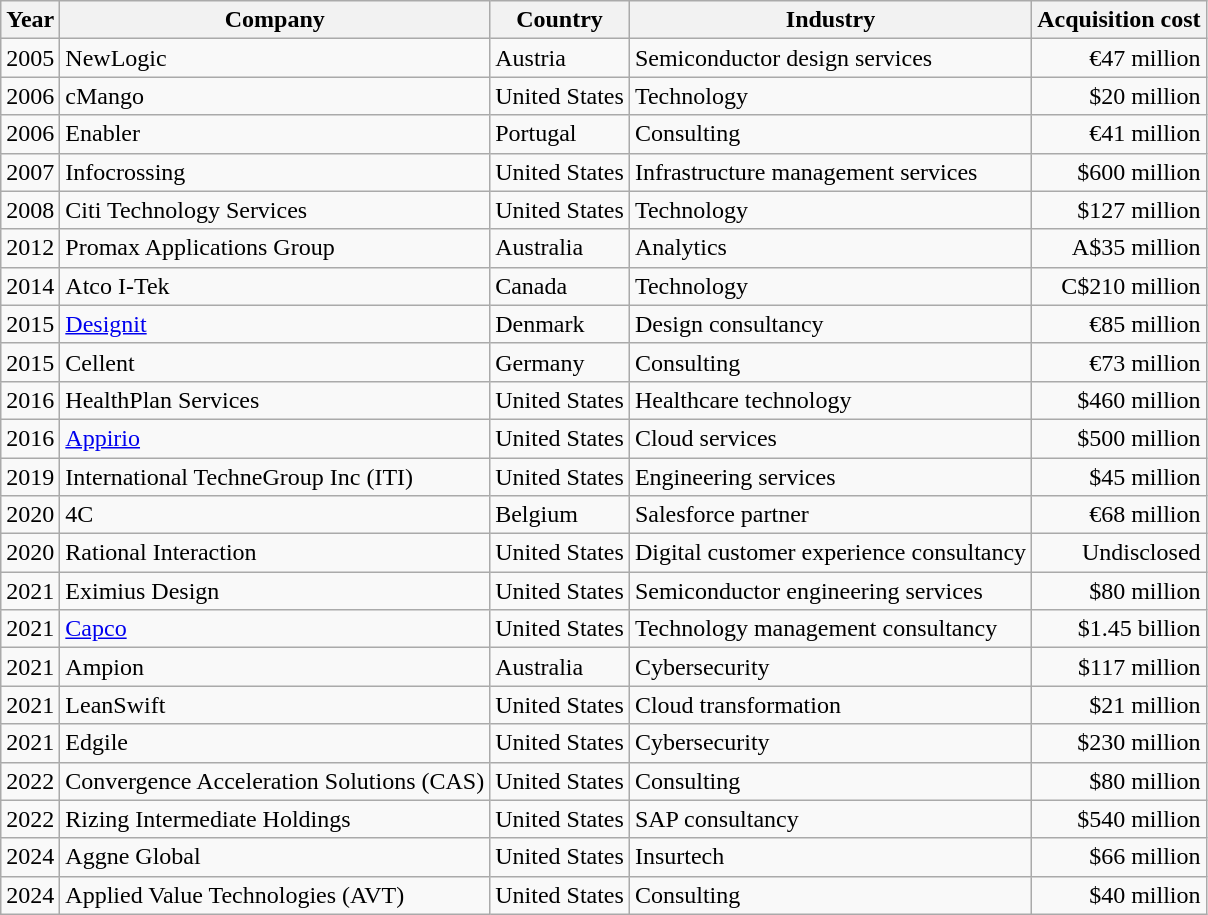<table class="wikitable">
<tr>
<th>Year</th>
<th>Company</th>
<th>Country</th>
<th>Industry</th>
<th>Acquisition cost</th>
</tr>
<tr>
<td>2005</td>
<td>NewLogic</td>
<td>Austria</td>
<td>Semiconductor design services</td>
<td align="right">€47 million</td>
</tr>
<tr>
<td>2006</td>
<td>cMango</td>
<td>United States</td>
<td>Technology</td>
<td align="right">$20 million</td>
</tr>
<tr>
<td>2006</td>
<td>Enabler</td>
<td>Portugal</td>
<td>Consulting</td>
<td align="right">€41 million</td>
</tr>
<tr>
<td>2007</td>
<td>Infocrossing</td>
<td>United States</td>
<td>Infrastructure management services</td>
<td align="right">$600 million</td>
</tr>
<tr>
<td>2008</td>
<td>Citi Technology Services</td>
<td>United States</td>
<td>Technology</td>
<td align="right">$127 million</td>
</tr>
<tr>
<td>2012</td>
<td>Promax Applications Group</td>
<td>Australia</td>
<td>Analytics</td>
<td align="right">A$35 million</td>
</tr>
<tr>
<td>2014</td>
<td>Atco I-Tek</td>
<td>Canada</td>
<td>Technology</td>
<td align="right">C$210 million</td>
</tr>
<tr>
<td>2015</td>
<td><a href='#'>Designit</a></td>
<td>Denmark</td>
<td>Design consultancy</td>
<td align="right">€85 million</td>
</tr>
<tr>
<td>2015</td>
<td>Cellent</td>
<td>Germany</td>
<td>Consulting</td>
<td align="right">€73 million</td>
</tr>
<tr>
<td>2016</td>
<td>HealthPlan Services</td>
<td>United States</td>
<td>Healthcare technology</td>
<td align="right">$460 million</td>
</tr>
<tr>
<td>2016</td>
<td><a href='#'>Appirio</a></td>
<td>United States</td>
<td>Cloud services</td>
<td align="right">$500 million</td>
</tr>
<tr>
<td>2019</td>
<td>International TechneGroup Inc (ITI)</td>
<td>United States</td>
<td>Engineering services</td>
<td align="right">$45 million</td>
</tr>
<tr>
<td>2020</td>
<td>4C</td>
<td>Belgium</td>
<td>Salesforce partner</td>
<td align="right">€68 million</td>
</tr>
<tr>
<td>2020</td>
<td>Rational Interaction</td>
<td>United States</td>
<td>Digital customer experience consultancy</td>
<td align="right">Undisclosed</td>
</tr>
<tr>
<td>2021</td>
<td>Eximius Design</td>
<td>United States</td>
<td>Semiconductor engineering services</td>
<td align="right">$80 million</td>
</tr>
<tr>
<td>2021</td>
<td><a href='#'>Capco</a></td>
<td>United States</td>
<td>Technology management consultancy</td>
<td align="right">$1.45 billion</td>
</tr>
<tr>
<td>2021</td>
<td>Ampion</td>
<td>Australia</td>
<td>Cybersecurity</td>
<td align="right">$117 million</td>
</tr>
<tr>
<td>2021</td>
<td>LeanSwift</td>
<td>United States</td>
<td>Cloud transformation</td>
<td align="right">$21 million</td>
</tr>
<tr>
<td>2021</td>
<td>Edgile</td>
<td>United States</td>
<td>Cybersecurity</td>
<td align="right">$230 million</td>
</tr>
<tr>
<td>2022</td>
<td>Convergence Acceleration Solutions (CAS)</td>
<td>United States</td>
<td>Consulting</td>
<td align="right">$80 million</td>
</tr>
<tr>
<td>2022</td>
<td>Rizing Intermediate Holdings</td>
<td>United States</td>
<td>SAP consultancy</td>
<td align="right">$540 million</td>
</tr>
<tr>
<td>2024</td>
<td>Aggne Global</td>
<td>United States</td>
<td>Insurtech</td>
<td align="right">$66 million</td>
</tr>
<tr>
<td>2024</td>
<td>Applied Value Technologies (AVT)</td>
<td>United States</td>
<td>Consulting</td>
<td align="right">$40 million</td>
</tr>
</table>
